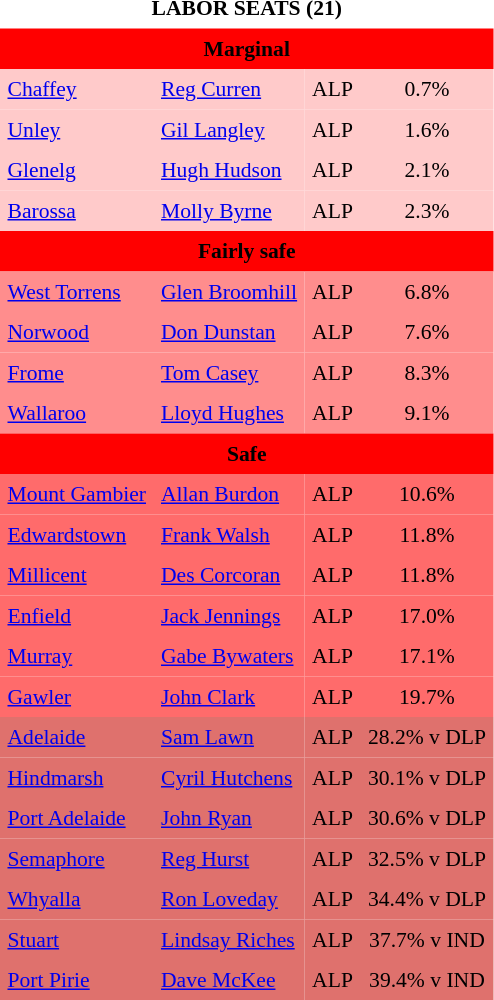<table class="toccolours" cellpadding="5" cellspacing="0" style="float:left; margin-right:.5em; margin-top:.4em; font-size:90%;">
<tr>
<td COLSPAN=4 align="center"><strong>LABOR SEATS (21)</strong></td>
</tr>
<tr>
<td COLSPAN=4 align="center" bgcolor="red"><span><strong>Marginal</strong></span></td>
</tr>
<tr>
<td align="left" bgcolor="FFCACA"><a href='#'>Chaffey</a></td>
<td align="left" bgcolor="FFCACA"><a href='#'>Reg Curren</a></td>
<td align="left" bgcolor="FFCACA">ALP</td>
<td align="center" bgcolor="FFCACA">0.7%</td>
</tr>
<tr>
<td align="left" bgcolor="FFCACA"><a href='#'>Unley</a></td>
<td align="left" bgcolor="FFCACA"><a href='#'>Gil Langley</a></td>
<td align="left" bgcolor="FFCACA">ALP</td>
<td align="center" bgcolor="FFCACA">1.6%</td>
</tr>
<tr>
<td align="left" bgcolor="FFCACA"><a href='#'>Glenelg</a></td>
<td align="left" bgcolor="FFCACA"><a href='#'>Hugh Hudson</a></td>
<td align="left" bgcolor="FFCACA">ALP</td>
<td align="center" bgcolor="FFCACA">2.1%</td>
</tr>
<tr>
<td align="left" bgcolor="FFCACA"><a href='#'>Barossa</a></td>
<td align="left" bgcolor="FFCACA"><a href='#'>Molly Byrne</a></td>
<td align="left" bgcolor="FFCACA">ALP</td>
<td align="center" bgcolor="FFCACA">2.3%</td>
</tr>
<tr>
<td COLSPAN=4 align="center" bgcolor="red"><span><strong>Fairly safe</strong></span></td>
</tr>
<tr>
<td align="left" bgcolor="FF8D8D"><a href='#'>West Torrens</a></td>
<td align="left" bgcolor="FF8D8D"><a href='#'>Glen Broomhill</a></td>
<td align="left" bgcolor="FF8D8D">ALP</td>
<td align="center" bgcolor="FF8D8D">6.8%</td>
</tr>
<tr>
<td align="left" bgcolor="FF8D8D"><a href='#'>Norwood</a></td>
<td align="left" bgcolor="FF8D8D"><a href='#'>Don Dunstan</a></td>
<td align="left" bgcolor="FF8D8D">ALP</td>
<td align="center" bgcolor="FF8D8D">7.6%</td>
</tr>
<tr>
<td align="left" bgcolor="FF8D8D"><a href='#'>Frome</a></td>
<td align="left" bgcolor="FF8D8D"><a href='#'>Tom Casey</a></td>
<td align="left" bgcolor="FF8D8D">ALP</td>
<td align="center" bgcolor="FF8D8D">8.3%</td>
</tr>
<tr>
<td align="left" bgcolor="FF8D8D"><a href='#'>Wallaroo</a></td>
<td align="left" bgcolor="FF8D8D"><a href='#'>Lloyd Hughes</a></td>
<td align="left" bgcolor="FF8D8D">ALP</td>
<td align="center" bgcolor="FF8D8D">9.1%</td>
</tr>
<tr>
<td COLSPAN=4 align="center" bgcolor="red"><span><strong>Safe</strong></span></td>
</tr>
<tr>
<td align="left" bgcolor="FF6B6B"><a href='#'>Mount Gambier</a></td>
<td align="left" bgcolor="FF6B6B"><a href='#'>Allan Burdon</a></td>
<td align="left" bgcolor="FF6B6B">ALP</td>
<td align="center" bgcolor="FF6B6B">10.6%</td>
</tr>
<tr>
<td align="left" bgcolor="FF6B6B"><a href='#'>Edwardstown</a></td>
<td align="left" bgcolor="FF6B6B"><a href='#'>Frank Walsh</a></td>
<td align="left" bgcolor="FF6B6B">ALP</td>
<td align="center" bgcolor="FF6B6B">11.8%</td>
</tr>
<tr>
<td align="left" bgcolor="FF6B6B"><a href='#'>Millicent</a></td>
<td align="left" bgcolor="FF6B6B"><a href='#'>Des Corcoran</a></td>
<td align="left" bgcolor="FF6B6B">ALP</td>
<td align="center" bgcolor="FF6B6B">11.8%</td>
</tr>
<tr>
<td align="left" bgcolor="FF6B6B"><a href='#'>Enfield</a></td>
<td align="left" bgcolor="FF6B6B"><a href='#'>Jack Jennings</a></td>
<td align="left" bgcolor="FF6B6B">ALP</td>
<td align="center" bgcolor="FF6B6B">17.0%</td>
</tr>
<tr>
<td align="left" bgcolor="FF6B6B"><a href='#'>Murray</a></td>
<td align="left" bgcolor="FF6B6B"><a href='#'>Gabe Bywaters</a></td>
<td align="left" bgcolor="FF6B6B">ALP</td>
<td align="center" bgcolor="FF6B6B">17.1%</td>
</tr>
<tr>
<td align="left" bgcolor="FF6B6B"><a href='#'>Gawler</a></td>
<td align="left" bgcolor="FF6B6B"><a href='#'>John Clark</a></td>
<td align="left" bgcolor="FF6B6B">ALP</td>
<td align="center" bgcolor="FF6B6B">19.7%</td>
</tr>
<tr>
<td align="left" bgcolor="DF716D"><a href='#'>Adelaide</a></td>
<td align="left" bgcolor="DF716D"><a href='#'>Sam Lawn</a></td>
<td align="left" bgcolor="DF716D">ALP</td>
<td align="center" bgcolor="DF716D">28.2% v DLP</td>
</tr>
<tr>
<td align="left" bgcolor="DF716D"><a href='#'>Hindmarsh</a></td>
<td align="left" bgcolor="DF716D"><a href='#'>Cyril Hutchens</a></td>
<td align="left" bgcolor="DF716D">ALP</td>
<td align="center" bgcolor="DF716D">30.1% v DLP</td>
</tr>
<tr>
<td align="left" bgcolor="DF716D"><a href='#'>Port Adelaide</a></td>
<td align="left" bgcolor="DF716D"><a href='#'>John Ryan</a></td>
<td align="left" bgcolor="DF716D">ALP</td>
<td align="center" bgcolor="DF716D">30.6% v DLP</td>
</tr>
<tr>
<td align="left" bgcolor="DF716D"><a href='#'>Semaphore</a></td>
<td align="left" bgcolor="DF716D"><a href='#'>Reg Hurst</a></td>
<td align="left" bgcolor="DF716D">ALP</td>
<td align="center" bgcolor="DF716D">32.5% v DLP</td>
</tr>
<tr>
<td align="left" bgcolor="DF716D"><a href='#'>Whyalla</a></td>
<td align="left" bgcolor="DF716D"><a href='#'>Ron Loveday</a></td>
<td align="left" bgcolor="DF716D">ALP</td>
<td align="center" bgcolor="DF716D">34.4% v DLP</td>
</tr>
<tr>
<td align="left" bgcolor="DF716D"><a href='#'>Stuart</a></td>
<td align="left" bgcolor="DF716D"><a href='#'>Lindsay Riches</a></td>
<td align="left" bgcolor="DF716D">ALP</td>
<td align="center" bgcolor="DF716D">37.7% v IND</td>
</tr>
<tr>
<td align="left" bgcolor="DF716D"><a href='#'>Port Pirie</a></td>
<td align="left" bgcolor="DF716D"><a href='#'>Dave McKee</a></td>
<td align="left" bgcolor="DF716D">ALP</td>
<td align="center" bgcolor="DF716D">39.4% v IND</td>
</tr>
<tr>
</tr>
</table>
